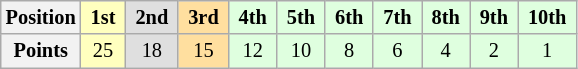<table class="wikitable" style="font-size:85%; text-align:center">
<tr>
<th>Position</th>
<td style="background:#FFFFBF;"> <strong>1st</strong> </td>
<td style="background:#DFDFDF;"> <strong>2nd</strong> </td>
<td style="background:#FFDF9F;"> <strong>3rd</strong> </td>
<td style="background:#DFFFDF;"> <strong>4th</strong> </td>
<td style="background:#DFFFDF;"> <strong>5th</strong> </td>
<td style="background:#DFFFDF;"> <strong>6th</strong> </td>
<td style="background:#DFFFDF;"> <strong>7th</strong> </td>
<td style="background:#DFFFDF;"> <strong>8th</strong> </td>
<td style="background:#DFFFDF;"> <strong>9th</strong> </td>
<td style="background:#DFFFDF;"> <strong>10th</strong> </td>
</tr>
<tr>
<th>Points</th>
<td style="background:#FFFFBF;">25</td>
<td style="background:#DFDFDF;">18</td>
<td style="background:#FFDF9F;">15</td>
<td style="background:#DFFFDF;">12</td>
<td style="background:#DFFFDF;">10</td>
<td style="background:#DFFFDF;">8</td>
<td style="background:#DFFFDF;">6</td>
<td style="background:#DFFFDF;">4</td>
<td style="background:#DFFFDF;">2</td>
<td style="background:#DFFFDF;">1</td>
</tr>
</table>
